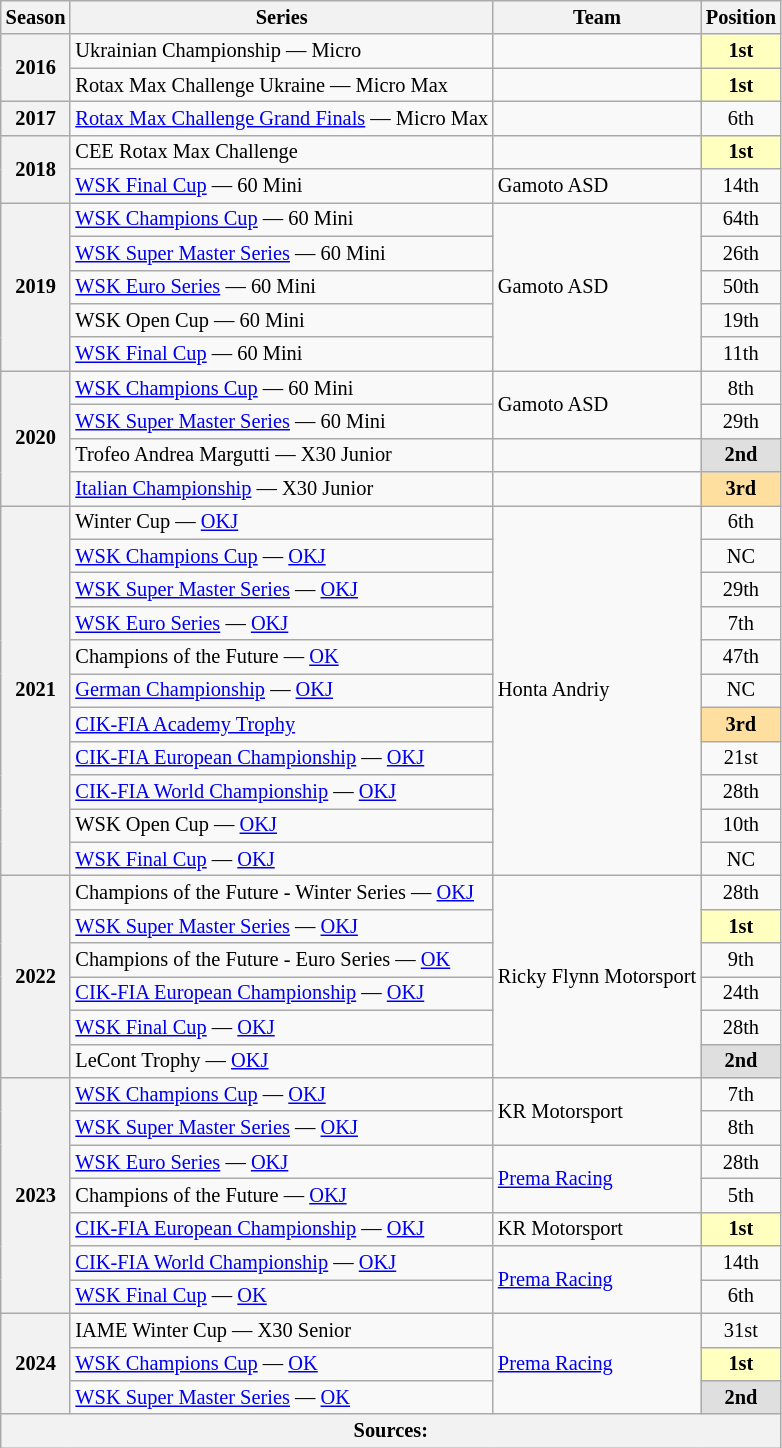<table class="wikitable" style="font-size: 85%; text-align:center">
<tr>
<th>Season</th>
<th>Series</th>
<th>Team</th>
<th>Position</th>
</tr>
<tr>
<th rowspan="2">2016</th>
<td align="left">Ukrainian Championship — Micro</td>
<td align="left"></td>
<td style="background:#FFFFBF;"><strong>1st</strong></td>
</tr>
<tr>
<td align="left">Rotax Max Challenge Ukraine — Micro Max</td>
<td align="left"></td>
<td style="background:#FFFFBF;"><strong>1st</strong></td>
</tr>
<tr>
<th>2017</th>
<td align="left"><a href='#'>Rotax Max Challenge Grand Finals</a> — Micro Max</td>
<td align="left"></td>
<td>6th</td>
</tr>
<tr>
<th rowspan="2">2018</th>
<td align="left">CEE Rotax Max Challenge</td>
<td align="left"></td>
<td style="background:#FFFFBF;"><strong>1st</strong></td>
</tr>
<tr>
<td align="left"><a href='#'>WSK Final Cup</a> — 60 Mini</td>
<td align="left">Gamoto ASD</td>
<td>14th</td>
</tr>
<tr>
<th rowspan="5">2019</th>
<td align="left"><a href='#'>WSK Champions Cup</a> — 60 Mini</td>
<td rowspan="5"  align="left">Gamoto ASD</td>
<td>64th</td>
</tr>
<tr>
<td align="left"><a href='#'>WSK Super Master Series</a> — 60 Mini</td>
<td>26th</td>
</tr>
<tr>
<td align="left"><a href='#'>WSK Euro Series</a> — 60 Mini</td>
<td>50th</td>
</tr>
<tr>
<td align="left">WSK Open Cup — 60 Mini</td>
<td>19th</td>
</tr>
<tr>
<td align="left"><a href='#'>WSK Final Cup</a> — 60 Mini</td>
<td>11th</td>
</tr>
<tr>
<th rowspan="4">2020</th>
<td align="left"><a href='#'>WSK Champions Cup</a> — 60 Mini</td>
<td rowspan="2"  align="left">Gamoto ASD</td>
<td>8th</td>
</tr>
<tr>
<td align="left"><a href='#'>WSK Super Master Series</a> — 60 Mini</td>
<td>29th</td>
</tr>
<tr>
<td align="left">Trofeo Andrea Margutti — X30 Junior</td>
<td align="left"></td>
<td style="background:#DFDFDF;"><strong>2nd</strong></td>
</tr>
<tr>
<td align="left"><a href='#'>Italian Championship</a> — X30 Junior</td>
<td align="left"></td>
<td style="background:#FFDF9F;"><strong>3rd</strong></td>
</tr>
<tr>
<th rowspan="11">2021</th>
<td align="left">Winter Cup — <a href='#'>OKJ</a></td>
<td rowspan="11"  align="left">Honta Andriy</td>
<td>6th</td>
</tr>
<tr>
<td align="left"><a href='#'>WSK Champions Cup</a> — <a href='#'>OKJ</a></td>
<td>NC</td>
</tr>
<tr>
<td align="left"><a href='#'>WSK Super Master Series</a> — <a href='#'>OKJ</a></td>
<td>29th</td>
</tr>
<tr>
<td align="left"><a href='#'>WSK Euro Series</a> — <a href='#'>OKJ</a></td>
<td>7th</td>
</tr>
<tr>
<td align="left">Champions of the Future — <a href='#'>OK</a></td>
<td>47th</td>
</tr>
<tr>
<td align="left"><a href='#'>German Championship</a> — <a href='#'>OKJ</a></td>
<td>NC</td>
</tr>
<tr>
<td align="left"><a href='#'>CIK-FIA Academy Trophy</a></td>
<td style="background:#FFDF9F;"><strong>3rd</strong></td>
</tr>
<tr>
<td align="left"><a href='#'>CIK-FIA European Championship</a> — <a href='#'>OKJ</a></td>
<td>21st</td>
</tr>
<tr>
<td align="left"><a href='#'>CIK-FIA World Championship</a> — <a href='#'>OKJ</a></td>
<td>28th</td>
</tr>
<tr>
<td align="left">WSK Open Cup — <a href='#'>OKJ</a></td>
<td>10th</td>
</tr>
<tr>
<td align="left"><a href='#'>WSK Final Cup</a> — <a href='#'>OKJ</a></td>
<td>NC</td>
</tr>
<tr>
<th rowspan="6">2022</th>
<td align="left">Champions of the Future - Winter Series — <a href='#'>OKJ</a></td>
<td align="left" rowspan="6">Ricky Flynn Motorsport</td>
<td>28th</td>
</tr>
<tr>
<td align="left"><a href='#'>WSK Super Master Series</a> — <a href='#'>OKJ</a></td>
<td style="background:#FFFFBF;"><strong>1st</strong></td>
</tr>
<tr>
<td align="left">Champions of the Future - Euro Series — <a href='#'>OK</a></td>
<td>9th</td>
</tr>
<tr>
<td align="left"><a href='#'>CIK-FIA European Championship</a> — <a href='#'>OKJ</a></td>
<td>24th</td>
</tr>
<tr>
<td align="left"><a href='#'>WSK Final Cup</a> — <a href='#'>OKJ</a></td>
<td>28th</td>
</tr>
<tr>
<td align="left">LeCont Trophy — <a href='#'>OKJ</a></td>
<td style="background:#DFDFDF;"><strong>2nd</strong></td>
</tr>
<tr>
<th rowspan="7">2023</th>
<td align="left"><a href='#'>WSK Champions Cup</a> — <a href='#'>OKJ</a></td>
<td align="left" rowspan="2">KR Motorsport</td>
<td>7th</td>
</tr>
<tr>
<td align="left"><a href='#'>WSK Super Master Series</a> — <a href='#'>OKJ</a></td>
<td>8th</td>
</tr>
<tr>
<td align="left"><a href='#'>WSK Euro Series</a> — <a href='#'>OKJ</a></td>
<td align="left" rowspan="2"><a href='#'>Prema Racing</a></td>
<td>28th</td>
</tr>
<tr>
<td align="left">Champions of the Future — <a href='#'>OKJ</a></td>
<td>5th</td>
</tr>
<tr>
<td align="left"><a href='#'>CIK-FIA European Championship</a> — <a href='#'>OKJ</a></td>
<td align="left" rowspan="1">KR Motorsport</td>
<td style="background:#FFFFBF;"><strong>1st</strong></td>
</tr>
<tr>
<td align="left"><a href='#'>CIK-FIA World Championship</a> — <a href='#'>OKJ</a></td>
<td align="left" rowspan="2"><a href='#'>Prema Racing</a></td>
<td>14th</td>
</tr>
<tr>
<td align="left"><a href='#'>WSK Final Cup</a> — <a href='#'>OK</a></td>
<td>6th</td>
</tr>
<tr>
<th rowspan="3">2024</th>
<td align="left">IAME Winter Cup — X30 Senior</td>
<td rowspan="3" align="left"><a href='#'>Prema Racing</a></td>
<td>31st</td>
</tr>
<tr>
<td align="left"><a href='#'>WSK Champions Cup</a> — <a href='#'>OK</a></td>
<td style="background:#FFFFBF;"><strong>1st</strong></td>
</tr>
<tr>
<td align="left"><a href='#'>WSK Super Master Series</a> — <a href='#'>OK</a></td>
<td style="background:#DFDFDF;"><strong>2nd</strong></td>
</tr>
<tr>
<th colspan="4">Sources:</th>
</tr>
</table>
